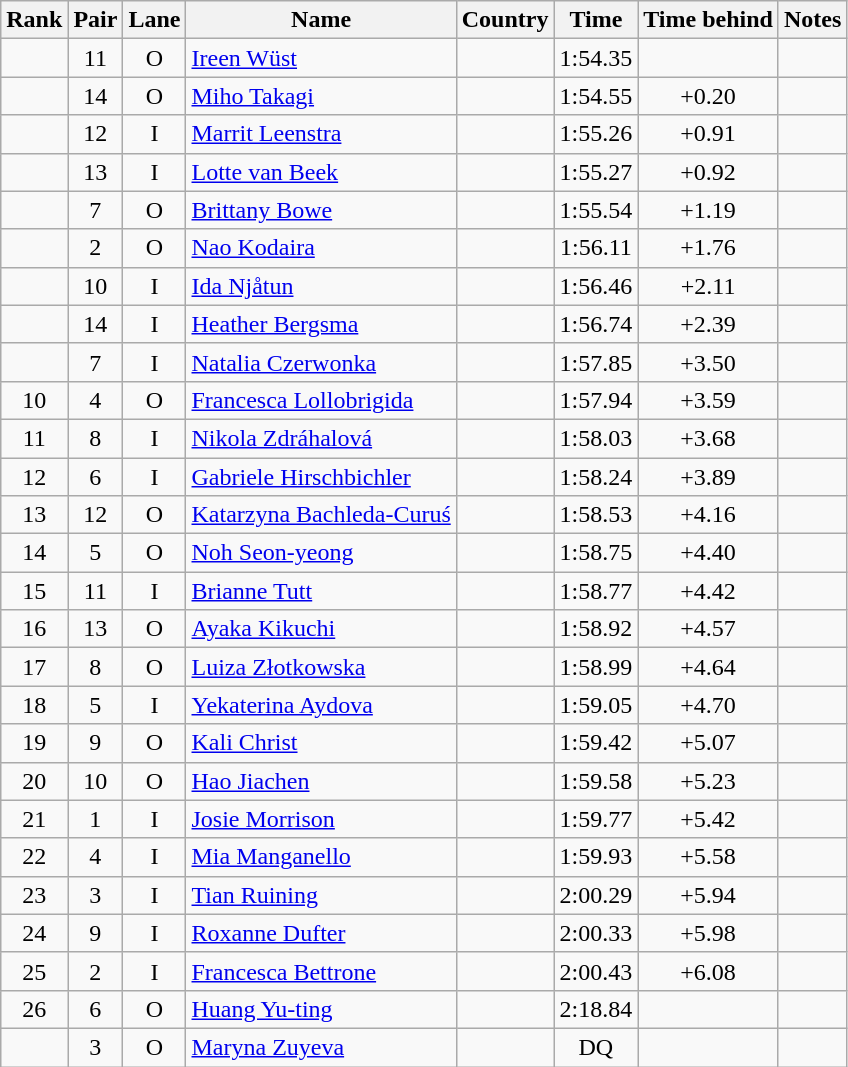<table class="wikitable sortable" style="text-align:center">
<tr>
<th>Rank</th>
<th>Pair</th>
<th>Lane</th>
<th>Name</th>
<th>Country</th>
<th>Time</th>
<th>Time behind</th>
<th>Notes</th>
</tr>
<tr>
<td></td>
<td>11</td>
<td>O</td>
<td align="left"><a href='#'>Ireen Wüst</a></td>
<td align="left"></td>
<td>1:54.35</td>
<td></td>
<td></td>
</tr>
<tr>
<td></td>
<td>14</td>
<td>O</td>
<td align="left"><a href='#'>Miho Takagi</a></td>
<td align="left"></td>
<td>1:54.55</td>
<td>+0.20</td>
<td></td>
</tr>
<tr>
<td></td>
<td>12</td>
<td>I</td>
<td align="left"><a href='#'>Marrit Leenstra</a></td>
<td align="left"></td>
<td>1:55.26</td>
<td>+0.91</td>
<td></td>
</tr>
<tr>
<td></td>
<td>13</td>
<td>I</td>
<td align="left"><a href='#'>Lotte van Beek</a></td>
<td align="left"></td>
<td>1:55.27</td>
<td>+0.92</td>
<td></td>
</tr>
<tr>
<td></td>
<td>7</td>
<td>O</td>
<td align="left"><a href='#'>Brittany Bowe</a></td>
<td align="left"></td>
<td>1:55.54</td>
<td>+1.19</td>
<td></td>
</tr>
<tr>
<td></td>
<td>2</td>
<td>O</td>
<td align="left"><a href='#'>Nao Kodaira</a></td>
<td align="left"></td>
<td>1:56.11</td>
<td>+1.76</td>
<td></td>
</tr>
<tr>
<td></td>
<td>10</td>
<td>I</td>
<td align="left"><a href='#'>Ida Njåtun</a></td>
<td align="left"></td>
<td>1:56.46</td>
<td>+2.11</td>
<td></td>
</tr>
<tr>
<td></td>
<td>14</td>
<td>I</td>
<td align="left"><a href='#'>Heather Bergsma</a></td>
<td align="left"></td>
<td>1:56.74</td>
<td>+2.39</td>
<td></td>
</tr>
<tr>
<td></td>
<td>7</td>
<td>I</td>
<td align="left"><a href='#'>Natalia Czerwonka</a></td>
<td align="left"></td>
<td>1:57.85</td>
<td>+3.50</td>
<td></td>
</tr>
<tr>
<td>10</td>
<td>4</td>
<td>O</td>
<td align="left"><a href='#'>Francesca Lollobrigida</a></td>
<td align="left"></td>
<td>1:57.94</td>
<td>+3.59</td>
<td></td>
</tr>
<tr>
<td>11</td>
<td>8</td>
<td>I</td>
<td align="left"><a href='#'>Nikola Zdráhalová</a></td>
<td align="left"></td>
<td>1:58.03</td>
<td>+3.68</td>
<td></td>
</tr>
<tr>
<td>12</td>
<td>6</td>
<td>I</td>
<td align="left"><a href='#'>Gabriele Hirschbichler</a></td>
<td align="left"></td>
<td>1:58.24</td>
<td>+3.89</td>
<td></td>
</tr>
<tr>
<td>13</td>
<td>12</td>
<td>O</td>
<td align="left"><a href='#'>Katarzyna Bachleda-Curuś</a></td>
<td align="left"></td>
<td>1:58.53</td>
<td>+4.16</td>
<td></td>
</tr>
<tr>
<td>14</td>
<td>5</td>
<td>O</td>
<td align="left"><a href='#'>Noh Seon-yeong</a></td>
<td align="left"></td>
<td>1:58.75</td>
<td>+4.40</td>
<td></td>
</tr>
<tr>
<td>15</td>
<td>11</td>
<td>I</td>
<td align="left"><a href='#'>Brianne Tutt</a></td>
<td align="left"></td>
<td>1:58.77</td>
<td>+4.42</td>
<td></td>
</tr>
<tr>
<td>16</td>
<td>13</td>
<td>O</td>
<td align="left"><a href='#'>Ayaka Kikuchi</a></td>
<td align="left"></td>
<td>1:58.92</td>
<td>+4.57</td>
<td></td>
</tr>
<tr>
<td>17</td>
<td>8</td>
<td>O</td>
<td align="left"><a href='#'>Luiza Złotkowska</a></td>
<td align="left"></td>
<td>1:58.99</td>
<td>+4.64</td>
<td></td>
</tr>
<tr>
<td>18</td>
<td>5</td>
<td>I</td>
<td align="left"><a href='#'>Yekaterina Aydova</a></td>
<td align="left"></td>
<td>1:59.05</td>
<td>+4.70</td>
<td></td>
</tr>
<tr>
<td>19</td>
<td>9</td>
<td>O</td>
<td align="left"><a href='#'>Kali Christ</a></td>
<td align="left"></td>
<td>1:59.42</td>
<td>+5.07</td>
<td></td>
</tr>
<tr>
<td>20</td>
<td>10</td>
<td>O</td>
<td align="left"><a href='#'>Hao Jiachen</a></td>
<td align="left"></td>
<td>1:59.58</td>
<td>+5.23</td>
<td></td>
</tr>
<tr>
<td>21</td>
<td>1</td>
<td>I</td>
<td align="left"><a href='#'>Josie Morrison</a></td>
<td align="left"></td>
<td>1:59.77</td>
<td>+5.42</td>
<td></td>
</tr>
<tr>
<td>22</td>
<td>4</td>
<td>I</td>
<td align="left"><a href='#'>Mia Manganello</a></td>
<td align="left"></td>
<td>1:59.93</td>
<td>+5.58</td>
<td></td>
</tr>
<tr>
<td>23</td>
<td>3</td>
<td>I</td>
<td align="left"><a href='#'>Tian Ruining</a></td>
<td align="left"></td>
<td>2:00.29</td>
<td>+5.94</td>
<td></td>
</tr>
<tr>
<td>24</td>
<td>9</td>
<td>I</td>
<td align="left"><a href='#'>Roxanne Dufter</a></td>
<td align="left"></td>
<td>2:00.33</td>
<td>+5.98</td>
<td></td>
</tr>
<tr>
<td>25</td>
<td>2</td>
<td>I</td>
<td align="left"><a href='#'>Francesca Bettrone</a></td>
<td align="left"></td>
<td>2:00.43</td>
<td>+6.08</td>
<td></td>
</tr>
<tr>
<td>26</td>
<td>6</td>
<td>O</td>
<td align="left"><a href='#'>Huang Yu-ting</a></td>
<td align="left"></td>
<td>2:18.84</td>
<td></td>
<td></td>
</tr>
<tr>
<td></td>
<td>3</td>
<td>O</td>
<td align="left"><a href='#'>Maryna Zuyeva</a></td>
<td align="left"></td>
<td>DQ</td>
<td></td>
<td></td>
</tr>
</table>
